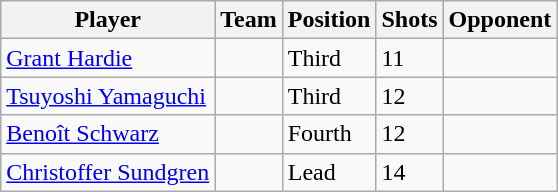<table class="wikitable sortable">
<tr>
<th>Player</th>
<th>Team</th>
<th>Position</th>
<th>Shots</th>
<th>Opponent</th>
</tr>
<tr>
<td><a href='#'>Grant Hardie</a></td>
<td></td>
<td data-sort-value="3">Third</td>
<td>11</td>
<td></td>
</tr>
<tr>
<td><a href='#'>Tsuyoshi Yamaguchi</a></td>
<td></td>
<td data-sort-value="3">Third</td>
<td>12</td>
<td></td>
</tr>
<tr>
<td><a href='#'>Benoît Schwarz</a></td>
<td></td>
<td data-sort-value="4">Fourth</td>
<td>12</td>
<td></td>
</tr>
<tr>
<td><a href='#'>Christoffer Sundgren</a></td>
<td></td>
<td data-sort-value="1">Lead</td>
<td>14</td>
<td></td>
</tr>
</table>
